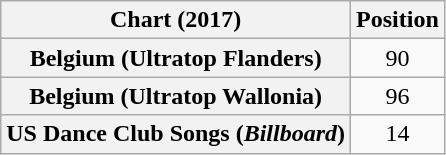<table class="wikitable sortable plainrowheaders" style="text-align:center;">
<tr>
<th>Chart (2017)</th>
<th>Position</th>
</tr>
<tr>
<th scope="row">Belgium (Ultratop Flanders)</th>
<td>90</td>
</tr>
<tr>
<th scope="row">Belgium (Ultratop Wallonia)</th>
<td>96</td>
</tr>
<tr>
<th scope="row">US Dance Club Songs (<em>Billboard</em>)</th>
<td>14</td>
</tr>
</table>
